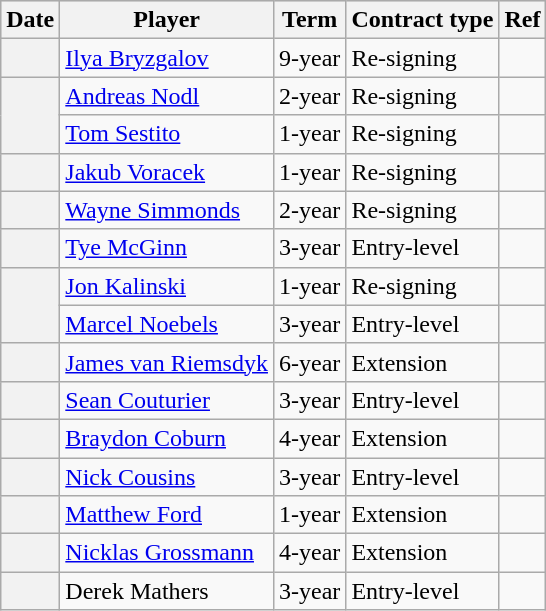<table class="wikitable plainrowheaders">
<tr style="background:#ddd; text-align:center;">
<th>Date</th>
<th>Player</th>
<th>Term</th>
<th>Contract type</th>
<th>Ref</th>
</tr>
<tr>
<th scope="row"></th>
<td><a href='#'>Ilya Bryzgalov</a></td>
<td>9-year</td>
<td>Re-signing</td>
<td></td>
</tr>
<tr>
<th scope="row" rowspan=2></th>
<td><a href='#'>Andreas Nodl</a></td>
<td>2-year</td>
<td>Re-signing</td>
<td></td>
</tr>
<tr>
<td><a href='#'>Tom Sestito</a></td>
<td>1-year</td>
<td>Re-signing</td>
<td></td>
</tr>
<tr>
<th scope="row"></th>
<td><a href='#'>Jakub Voracek</a></td>
<td>1-year</td>
<td>Re-signing</td>
<td></td>
</tr>
<tr>
<th scope="row"></th>
<td><a href='#'>Wayne Simmonds</a></td>
<td>2-year</td>
<td>Re-signing</td>
<td></td>
</tr>
<tr>
<th scope="row"></th>
<td><a href='#'>Tye McGinn</a></td>
<td>3-year</td>
<td>Entry-level</td>
<td></td>
</tr>
<tr>
<th scope="row" rowspan=2></th>
<td><a href='#'>Jon Kalinski</a></td>
<td>1-year</td>
<td>Re-signing</td>
<td></td>
</tr>
<tr>
<td><a href='#'>Marcel Noebels</a></td>
<td>3-year</td>
<td>Entry-level</td>
<td></td>
</tr>
<tr>
<th scope="row"></th>
<td><a href='#'>James van Riemsdyk</a></td>
<td>6-year</td>
<td>Extension</td>
<td></td>
</tr>
<tr>
<th scope="row"></th>
<td><a href='#'>Sean Couturier</a></td>
<td>3-year</td>
<td>Entry-level</td>
<td></td>
</tr>
<tr>
<th scope="row"></th>
<td><a href='#'>Braydon Coburn</a></td>
<td>4-year</td>
<td>Extension</td>
<td></td>
</tr>
<tr>
<th scope="row"></th>
<td><a href='#'>Nick Cousins</a></td>
<td>3-year</td>
<td>Entry-level</td>
<td></td>
</tr>
<tr>
<th scope="row"></th>
<td><a href='#'>Matthew Ford</a></td>
<td>1-year</td>
<td>Extension</td>
<td></td>
</tr>
<tr>
<th scope="row"></th>
<td><a href='#'>Nicklas Grossmann</a></td>
<td>4-year</td>
<td>Extension</td>
<td></td>
</tr>
<tr>
<th scope="row"></th>
<td>Derek Mathers</td>
<td>3-year</td>
<td>Entry-level</td>
<td></td>
</tr>
</table>
